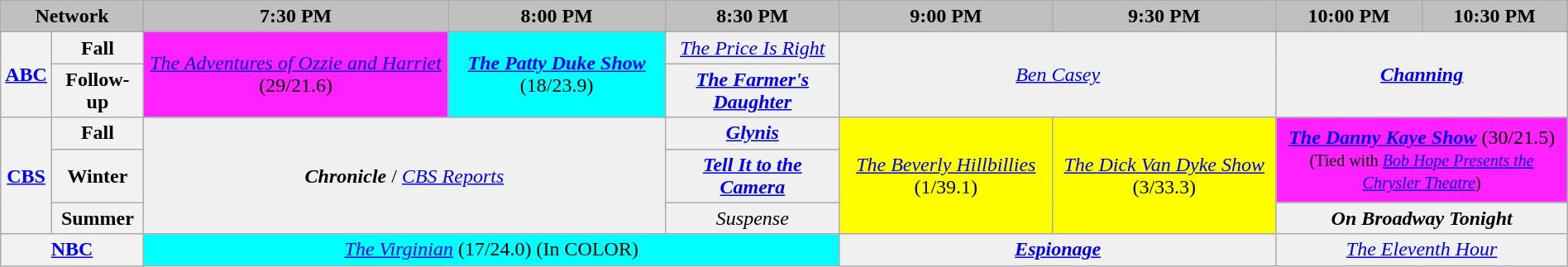<table class="wikitable" style="width:100%;margin-right:0;text-align:center">
<tr>
<th colspan="2" style="background-color:#C0C0C0;text-align:center">Network</th>
<th style="background-color:#C0C0C0;text-align:center">7:30 PM</th>
<th style="background-color:#C0C0C0;text-align:center">8:00 PM</th>
<th style="background-color:#C0C0C0;text-align:center">8:30 PM</th>
<th style="background-color:#C0C0C0;text-align:center">9:00 PM</th>
<th style="background-color:#C0C0C0;text-align:center">9:30 PM</th>
<th style="background-color:#C0C0C0;text-align:center">10:00 PM</th>
<th style="background-color:#C0C0C0;text-align:center">10:30 PM</th>
</tr>
<tr>
<th rowspan="2" bgcolor="#C0C0C0"><a href='#'>ABC</a></th>
<th>Fall</th>
<td rowspan="2" bgcolor="#FF22FF"><em><a href='#'>The Adventures of Ozzie and Harriet</a></em> (29/21.6)</td>
<td rowspan="2" bgcolor="#00FFFF"><strong><em><a href='#'>The Patty Duke Show</a></em></strong> (18/23.9)</td>
<td bgcolor="#F0F0F0"><em><a href='#'>The Price Is Right</a></em></td>
<td colspan="2" rowspan="2" bgcolor="#F0F0F0"><em><a href='#'>Ben Casey</a></em></td>
<td colspan="2" rowspan="2" bgcolor="#F0F0F0"><strong><em><a href='#'>Channing</a></em></strong></td>
</tr>
<tr>
<th>Follow-up</th>
<td bgcolor="#F0F0F0"><strong><em><a href='#'>The Farmer's Daughter</a></em></strong></td>
</tr>
<tr>
<th rowspan="3" bgcolor="#C0C0C0"><a href='#'>CBS</a></th>
<th>Fall</th>
<td colspan="2" rowspan="3" bgcolor="#F0F0F0"><strong><em>Chronicle</em></strong> / <em><a href='#'>CBS Reports</a></em></td>
<td bgcolor="#F0F0F0"><strong><em><a href='#'>Glynis</a></em></strong></td>
<td rowspan="3" bgcolor="#FFFF00" rowspan="3"><em><a href='#'>The Beverly Hillbillies</a></em> (1/39.1)</td>
<td bgcolor="#FFFF00" rowspan="3"><em><a href='#'>The Dick Van Dyke Show</a></em> (3/33.3)</td>
<td colspan="2" rowspan="2" bgcolor="#FF22FF"><strong><em><a href='#'>The Danny Kaye Show</a></em></strong> (30/21.5)<br><small>(Tied with <em><a href='#'>Bob Hope Presents the Chrysler Theatre</a></em>)</small></td>
</tr>
<tr>
<th>Winter</th>
<td bgcolor="#F0F0F0"><strong><em><a href='#'>Tell It to the Camera</a></em></strong></td>
</tr>
<tr>
<th>Summer</th>
<td bgcolor="#F0F0F0"><em>Suspense</em></td>
<td colspan="2" bgcolor="#F0F0F0"><strong><em>On Broadway Tonight</em></strong></td>
</tr>
<tr>
<th bgcolor="#C0C0C0" colspan="2"><a href='#'>NBC</a></th>
<td bgcolor="#00FFFF" colspan="3"><em><a href='#'>The Virginian</a></em> (17/24.0) (In <span>C</span><span>O</span><span>L</span><span>O</span><span>R</span>)</td>
<td bgcolor="#F0F0F0" colspan="2"><strong><em><a href='#'>Espionage</a></em></strong></td>
<td bgcolor="#F0F0F0" colspan="2"><em><a href='#'>The Eleventh Hour</a></em></td>
</tr>
</table>
